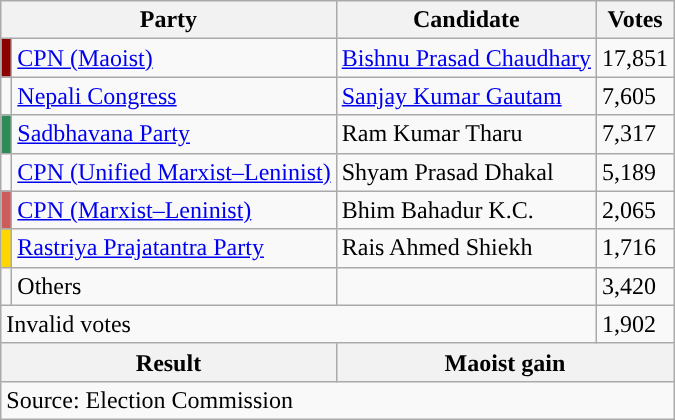<table class="wikitable">
<tr>
<th colspan="2">Party</th>
<th>Candidate</th>
<th>Votes</th>
</tr>
<tr>
<td style="background-color:darkred"></td>
<td><a href='#'>CPN (Maoist)</a></td>
<td><a href='#'>Bishnu Prasad Chaudhary</a></td>
<td>17,851</td>
</tr>
<tr>
<td style="background-color:"></td>
<td><a href='#'>Nepali Congress</a></td>
<td><a href='#'>Sanjay Kumar Gautam</a></td>
<td>7,605</td>
</tr>
<tr>
<td style="background-color:seagreen"></td>
<td><a href='#'>Sadbhavana Party</a></td>
<td>Ram Kumar Tharu</td>
<td>7,317</td>
</tr>
<tr>
<td style="background-color:"></td>
<td><a href='#'>CPN (Unified Marxist–Leninist)</a></td>
<td>Shyam Prasad Dhakal</td>
<td>5,189</td>
</tr>
<tr>
<td style="background-color:indianred"></td>
<td><a href='#'>CPN (Marxist–Leninist)</a></td>
<td>Bhim Bahadur K.C.</td>
<td>2,065</td>
</tr>
<tr>
<td style="background-color:gold"></td>
<td><a href='#'>Rastriya Prajatantra Party</a></td>
<td>Rais Ahmed Shiekh</td>
<td>1,716</td>
</tr>
<tr>
<td></td>
<td>Others</td>
<td></td>
<td>3,420</td>
</tr>
<tr>
<td colspan="3">Invalid votes</td>
<td>1,902</td>
</tr>
<tr>
<th colspan="2">Result</th>
<th colspan="2">Maoist gain</th>
</tr>
<tr>
<td colspan="4">Source: Election Commission</td>
</tr>
</table>
